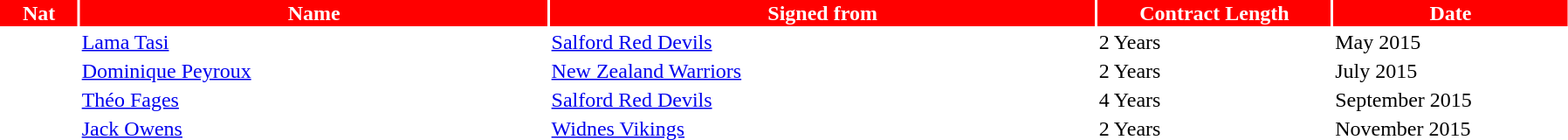<table width="95%">
<tr style="background:#FF0000; color:white;">
<th width="5%">Nat</th>
<th width="30%">Name</th>
<th width="35%">Signed from</th>
<th width="15%">Contract Length</th>
<th width="25%">Date</th>
</tr>
<tr>
<td></td>
<td><a href='#'>Lama Tasi</a></td>
<td><a href='#'>Salford Red Devils</a></td>
<td>2 Years</td>
<td>May 2015</td>
</tr>
<tr>
<td></td>
<td><a href='#'>Dominique Peyroux</a></td>
<td><a href='#'>New Zealand Warriors</a></td>
<td>2 Years</td>
<td>July 2015</td>
</tr>
<tr>
<td></td>
<td><a href='#'>Théo Fages</a></td>
<td><a href='#'>Salford Red Devils</a></td>
<td>4 Years</td>
<td>September 2015</td>
</tr>
<tr>
<td></td>
<td><a href='#'>Jack Owens</a></td>
<td><a href='#'>Widnes Vikings</a></td>
<td>2 Years</td>
<td>November 2015</td>
</tr>
</table>
